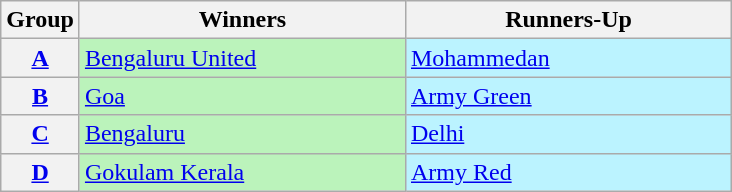<table class="wikitable">
<tr>
<th>Group</th>
<th width="210">Winners</th>
<th width="210">Runners-Up</th>
</tr>
<tr>
<th><a href='#'><strong>A</strong></a></th>
<td bgcolor="#BBF3BB"> <a href='#'>Bengaluru United</a></td>
<td bgcolor="#BBF3FF"> <a href='#'>Mohammedan</a></td>
</tr>
<tr>
<th><a href='#'><strong>B</strong></a></th>
<td bgcolor="#BBF3BB"> <a href='#'>Goa</a></td>
<td bgcolor="#BBF3FF"> <a href='#'>Army Green</a></td>
</tr>
<tr>
<th><a href='#'><strong>C</strong></a></th>
<td bgcolor="#BBF3BB"> <a href='#'>Bengaluru</a></td>
<td bgcolor="#BBF3FF"> <a href='#'>Delhi</a></td>
</tr>
<tr>
<th><a href='#'><strong>D</strong></a></th>
<td bgcolor="#BBF3BB"> <a href='#'>Gokulam Kerala</a></td>
<td bgcolor="#BBF3FF"> <a href='#'>Army Red</a></td>
</tr>
</table>
